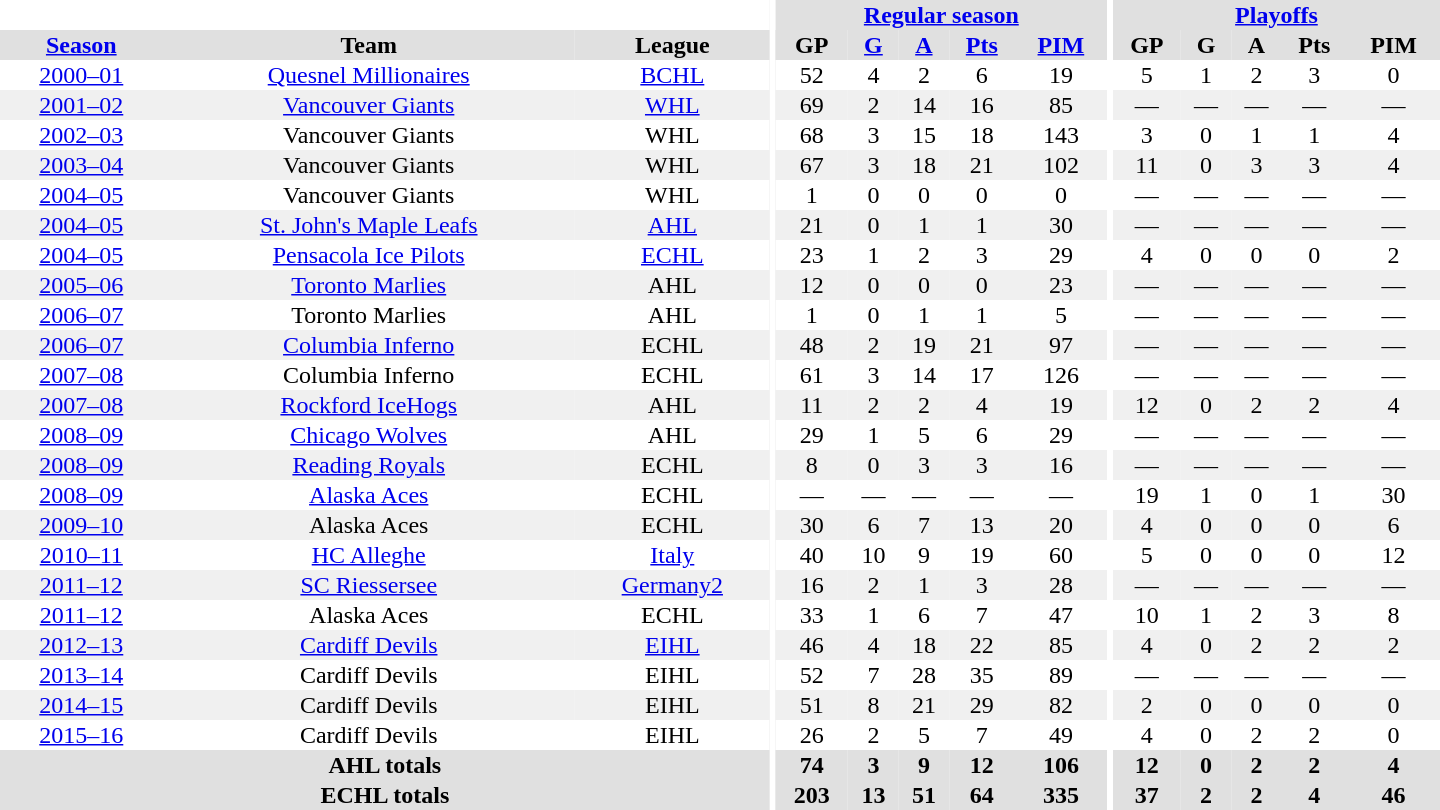<table border="0" cellpadding="1" cellspacing="0" style="text-align:center; width:60em">
<tr bgcolor="#e0e0e0">
<th colspan="3" bgcolor="#ffffff"></th>
<th rowspan="99" bgcolor="#ffffff"></th>
<th colspan="5"><a href='#'>Regular season</a></th>
<th rowspan="99" bgcolor="#ffffff"></th>
<th colspan="5"><a href='#'>Playoffs</a></th>
</tr>
<tr bgcolor="#e0e0e0">
<th><a href='#'>Season</a></th>
<th>Team</th>
<th>League</th>
<th>GP</th>
<th><a href='#'>G</a></th>
<th><a href='#'>A</a></th>
<th><a href='#'>Pts</a></th>
<th><a href='#'>PIM</a></th>
<th>GP</th>
<th>G</th>
<th>A</th>
<th>Pts</th>
<th>PIM</th>
</tr>
<tr>
<td><a href='#'>2000–01</a></td>
<td><a href='#'>Quesnel Millionaires</a></td>
<td><a href='#'>BCHL</a></td>
<td>52</td>
<td>4</td>
<td>2</td>
<td>6</td>
<td>19</td>
<td>5</td>
<td>1</td>
<td>2</td>
<td>3</td>
<td>0</td>
</tr>
<tr bgcolor="#f0f0f0">
<td><a href='#'>2001–02</a></td>
<td><a href='#'>Vancouver Giants</a></td>
<td><a href='#'>WHL</a></td>
<td>69</td>
<td>2</td>
<td>14</td>
<td>16</td>
<td>85</td>
<td>—</td>
<td>—</td>
<td>—</td>
<td>—</td>
<td>—</td>
</tr>
<tr>
<td><a href='#'>2002–03</a></td>
<td>Vancouver Giants</td>
<td>WHL</td>
<td>68</td>
<td>3</td>
<td>15</td>
<td>18</td>
<td>143</td>
<td>3</td>
<td>0</td>
<td>1</td>
<td>1</td>
<td>4</td>
</tr>
<tr bgcolor="#f0f0f0">
<td><a href='#'>2003–04</a></td>
<td>Vancouver Giants</td>
<td>WHL</td>
<td>67</td>
<td>3</td>
<td>18</td>
<td>21</td>
<td>102</td>
<td>11</td>
<td>0</td>
<td>3</td>
<td>3</td>
<td>4</td>
</tr>
<tr>
<td><a href='#'>2004–05</a></td>
<td>Vancouver Giants</td>
<td>WHL</td>
<td>1</td>
<td>0</td>
<td>0</td>
<td>0</td>
<td>0</td>
<td>—</td>
<td>—</td>
<td>—</td>
<td>—</td>
<td>—</td>
</tr>
<tr bgcolor="#f0f0f0">
<td><a href='#'>2004–05</a></td>
<td><a href='#'>St. John's Maple Leafs</a></td>
<td><a href='#'>AHL</a></td>
<td>21</td>
<td>0</td>
<td>1</td>
<td>1</td>
<td>30</td>
<td>—</td>
<td>—</td>
<td>—</td>
<td>—</td>
<td>—</td>
</tr>
<tr>
<td><a href='#'>2004–05</a></td>
<td><a href='#'>Pensacola Ice Pilots</a></td>
<td><a href='#'>ECHL</a></td>
<td>23</td>
<td>1</td>
<td>2</td>
<td>3</td>
<td>29</td>
<td>4</td>
<td>0</td>
<td>0</td>
<td>0</td>
<td>2</td>
</tr>
<tr bgcolor="#f0f0f0">
<td><a href='#'>2005–06</a></td>
<td><a href='#'>Toronto Marlies</a></td>
<td>AHL</td>
<td>12</td>
<td>0</td>
<td>0</td>
<td>0</td>
<td>23</td>
<td>—</td>
<td>—</td>
<td>—</td>
<td>—</td>
<td>—</td>
</tr>
<tr>
<td><a href='#'>2006–07</a></td>
<td>Toronto Marlies</td>
<td>AHL</td>
<td>1</td>
<td>0</td>
<td>1</td>
<td>1</td>
<td>5</td>
<td>—</td>
<td>—</td>
<td>—</td>
<td>—</td>
<td>—</td>
</tr>
<tr bgcolor="#f0f0f0">
<td><a href='#'>2006–07</a></td>
<td><a href='#'>Columbia Inferno</a></td>
<td>ECHL</td>
<td>48</td>
<td>2</td>
<td>19</td>
<td>21</td>
<td>97</td>
<td>—</td>
<td>—</td>
<td>—</td>
<td>—</td>
<td>—</td>
</tr>
<tr>
<td><a href='#'>2007–08</a></td>
<td>Columbia Inferno</td>
<td>ECHL</td>
<td>61</td>
<td>3</td>
<td>14</td>
<td>17</td>
<td>126</td>
<td>—</td>
<td>—</td>
<td>—</td>
<td>—</td>
<td>—</td>
</tr>
<tr bgcolor="#f0f0f0">
<td><a href='#'>2007–08</a></td>
<td><a href='#'>Rockford IceHogs</a></td>
<td>AHL</td>
<td>11</td>
<td>2</td>
<td>2</td>
<td>4</td>
<td>19</td>
<td>12</td>
<td>0</td>
<td>2</td>
<td>2</td>
<td>4</td>
</tr>
<tr>
<td><a href='#'>2008–09</a></td>
<td><a href='#'>Chicago Wolves</a></td>
<td>AHL</td>
<td>29</td>
<td>1</td>
<td>5</td>
<td>6</td>
<td>29</td>
<td>—</td>
<td>—</td>
<td>—</td>
<td>—</td>
<td>—</td>
</tr>
<tr bgcolor="#f0f0f0">
<td><a href='#'>2008–09</a></td>
<td><a href='#'>Reading Royals</a></td>
<td>ECHL</td>
<td>8</td>
<td>0</td>
<td>3</td>
<td>3</td>
<td>16</td>
<td>—</td>
<td>—</td>
<td>—</td>
<td>—</td>
<td>—</td>
</tr>
<tr>
<td><a href='#'>2008–09</a></td>
<td><a href='#'>Alaska Aces</a></td>
<td>ECHL</td>
<td>—</td>
<td>—</td>
<td>—</td>
<td>—</td>
<td>—</td>
<td>19</td>
<td>1</td>
<td>0</td>
<td>1</td>
<td>30</td>
</tr>
<tr bgcolor="#f0f0f0">
<td><a href='#'>2009–10</a></td>
<td>Alaska Aces</td>
<td>ECHL</td>
<td>30</td>
<td>6</td>
<td>7</td>
<td>13</td>
<td>20</td>
<td>4</td>
<td>0</td>
<td>0</td>
<td>0</td>
<td>6</td>
</tr>
<tr>
<td><a href='#'>2010–11</a></td>
<td><a href='#'>HC Alleghe</a></td>
<td><a href='#'>Italy</a></td>
<td>40</td>
<td>10</td>
<td>9</td>
<td>19</td>
<td>60</td>
<td>5</td>
<td>0</td>
<td>0</td>
<td>0</td>
<td>12</td>
</tr>
<tr bgcolor="#f0f0f0">
<td><a href='#'>2011–12</a></td>
<td><a href='#'>SC Riessersee</a></td>
<td><a href='#'>Germany2</a></td>
<td>16</td>
<td>2</td>
<td>1</td>
<td>3</td>
<td>28</td>
<td>—</td>
<td>—</td>
<td>—</td>
<td>—</td>
<td>—</td>
</tr>
<tr>
<td><a href='#'>2011–12</a></td>
<td>Alaska Aces</td>
<td>ECHL</td>
<td>33</td>
<td>1</td>
<td>6</td>
<td>7</td>
<td>47</td>
<td>10</td>
<td>1</td>
<td>2</td>
<td>3</td>
<td>8</td>
</tr>
<tr bgcolor="#f0f0f0">
<td><a href='#'>2012–13</a></td>
<td><a href='#'>Cardiff Devils</a></td>
<td><a href='#'>EIHL</a></td>
<td>46</td>
<td>4</td>
<td>18</td>
<td>22</td>
<td>85</td>
<td>4</td>
<td>0</td>
<td>2</td>
<td>2</td>
<td>2</td>
</tr>
<tr>
<td><a href='#'>2013–14</a></td>
<td>Cardiff Devils</td>
<td>EIHL</td>
<td>52</td>
<td>7</td>
<td>28</td>
<td>35</td>
<td>89</td>
<td>—</td>
<td>—</td>
<td>—</td>
<td>—</td>
<td>—</td>
</tr>
<tr bgcolor="#f0f0f0">
<td><a href='#'>2014–15</a></td>
<td>Cardiff Devils</td>
<td>EIHL</td>
<td>51</td>
<td>8</td>
<td>21</td>
<td>29</td>
<td>82</td>
<td>2</td>
<td>0</td>
<td>0</td>
<td>0</td>
<td>0</td>
</tr>
<tr>
<td><a href='#'>2015–16</a></td>
<td>Cardiff Devils</td>
<td>EIHL</td>
<td>26</td>
<td>2</td>
<td>5</td>
<td>7</td>
<td>49</td>
<td>4</td>
<td>0</td>
<td>2</td>
<td>2</td>
<td>0</td>
</tr>
<tr>
</tr>
<tr ALIGN="center" bgcolor="#e0e0e0">
<th colspan="3">AHL totals</th>
<th ALIGN="center">74</th>
<th ALIGN="center">3</th>
<th ALIGN="center">9</th>
<th ALIGN="center">12</th>
<th ALIGN="center">106</th>
<th ALIGN="center">12</th>
<th ALIGN="center">0</th>
<th ALIGN="center">2</th>
<th ALIGN="center">2</th>
<th ALIGN="center">4</th>
</tr>
<tr>
</tr>
<tr ALIGN="center" bgcolor="#e0e0e0">
<th colspan="3">ECHL totals</th>
<th ALIGN="center">203</th>
<th ALIGN="center">13</th>
<th ALIGN="center">51</th>
<th ALIGN="center">64</th>
<th ALIGN="center">335</th>
<th ALIGN="center">37</th>
<th ALIGN="center">2</th>
<th ALIGN="center">2</th>
<th ALIGN="center">4</th>
<th ALIGN="center">46</th>
</tr>
</table>
